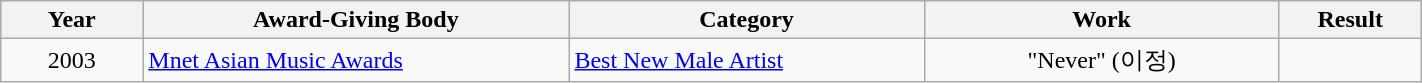<table | width="75%" class="wikitable sortable">
<tr>
<th width="10%">Year</th>
<th width="30%">Award-Giving Body</th>
<th width="25%">Category</th>
<th width="25%">Work</th>
<th width="10%">Result</th>
</tr>
<tr>
<td align="center">2003</td>
<td><a href='#'>Mnet Asian Music Awards</a></td>
<td><a href='#'>Best New Male Artist</a></td>
<td align="center">"Never" (이정)</td>
<td></td>
</tr>
</table>
